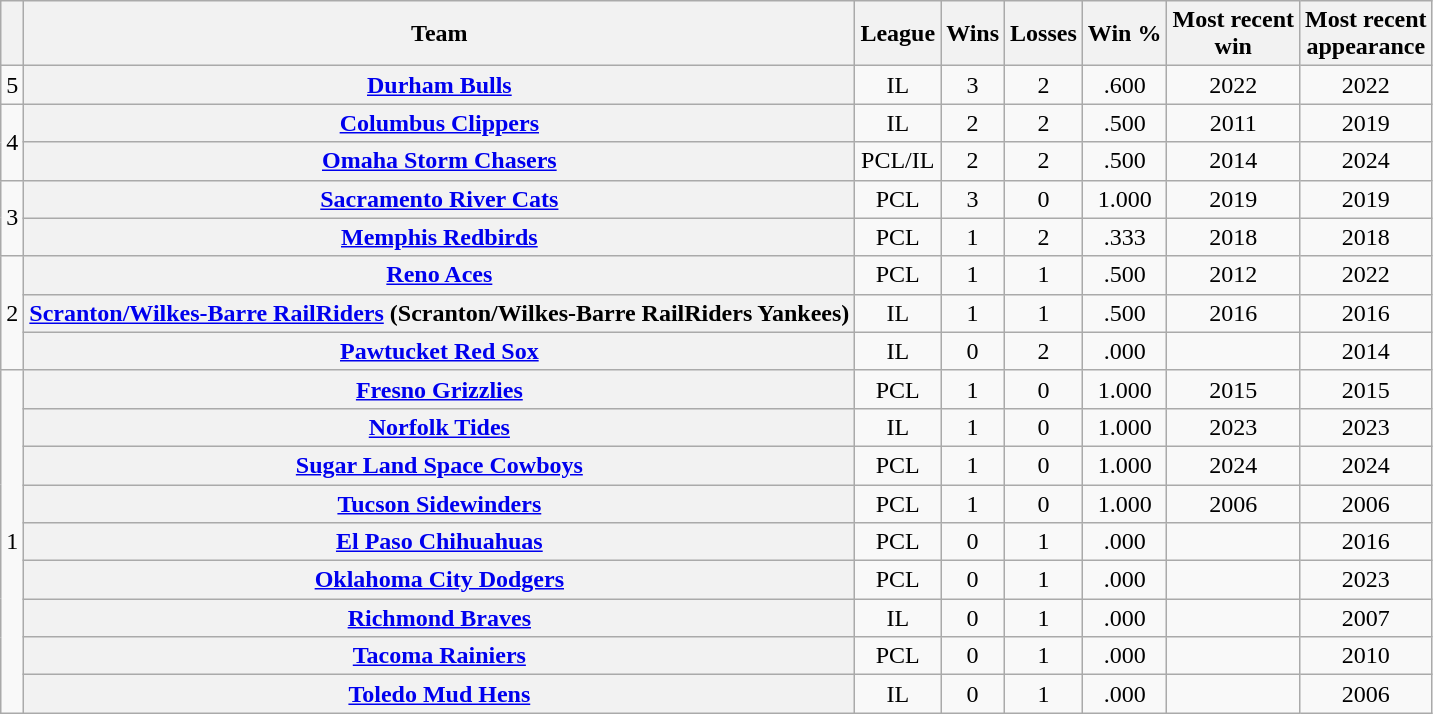<table class="sortable wikitable plainrowheaders" style="text-align:center;">
<tr>
<th scope="col"></th>
<th scope="col">Team</th>
<th scope="col">League</th>
<th scope="col">Wins</th>
<th scope="col">Losses</th>
<th scope="col">Win %</th>
<th scope="col">Most recent<br>win</th>
<th scope="col">Most recent<br>appearance</th>
</tr>
<tr>
<td rowspan="1">5</td>
<th scope="row"><strong><a href='#'>Durham Bulls</a></strong></th>
<td>IL</td>
<td>3</td>
<td>2</td>
<td>.600</td>
<td>2022</td>
<td>2022</td>
</tr>
<tr>
<td rowspan="2">4</td>
<th scope="row"><strong><a href='#'>Columbus Clippers</a></strong></th>
<td>IL</td>
<td>2</td>
<td>2</td>
<td>.500</td>
<td>2011</td>
<td>2019</td>
</tr>
<tr>
<th scope="row"><strong><a href='#'>Omaha Storm Chasers</a></strong></th>
<td>PCL/IL</td>
<td>2</td>
<td>2</td>
<td>.500</td>
<td>2014</td>
<td>2024</td>
</tr>
<tr>
<td rowspan="2">3</td>
<th scope="row"><strong><a href='#'>Sacramento River Cats</a></strong></th>
<td>PCL</td>
<td>3</td>
<td>0</td>
<td>1.000</td>
<td>2019</td>
<td>2019</td>
</tr>
<tr>
<th scope="row"><strong><a href='#'>Memphis Redbirds</a></strong></th>
<td>PCL</td>
<td>1</td>
<td>2</td>
<td>.333</td>
<td>2018</td>
<td>2018</td>
</tr>
<tr>
<td rowspan="3">2</td>
<th scope="row"><strong><a href='#'>Reno Aces</a></strong></th>
<td>PCL</td>
<td>1</td>
<td>1</td>
<td>.500</td>
<td>2012</td>
<td>2022</td>
</tr>
<tr>
<th scope="row"><strong><a href='#'>Scranton/Wilkes-Barre RailRiders</a></strong> (Scranton/Wilkes-Barre RailRiders Yankees)</th>
<td>IL</td>
<td>1</td>
<td>1</td>
<td>.500</td>
<td>2016</td>
<td>2016</td>
</tr>
<tr>
<th scope="row"><a href='#'>Pawtucket Red Sox</a></th>
<td>IL</td>
<td>0</td>
<td>2</td>
<td>.000</td>
<td></td>
<td>2014</td>
</tr>
<tr>
<td rowspan="9">1</td>
<th scope="row"><a href='#'>Fresno Grizzlies</a></th>
<td>PCL</td>
<td>1</td>
<td>0</td>
<td>1.000</td>
<td>2015</td>
<td>2015</td>
</tr>
<tr>
<th scope="row"><strong><a href='#'>Norfolk Tides</a></strong></th>
<td>IL</td>
<td>1</td>
<td>0</td>
<td>1.000</td>
<td>2023</td>
<td>2023</td>
</tr>
<tr>
<th scope="row"><strong><a href='#'>Sugar Land Space Cowboys</a></strong></th>
<td>PCL</td>
<td>1</td>
<td>0</td>
<td>1.000</td>
<td>2024</td>
<td>2024</td>
</tr>
<tr>
<th scope="row"><a href='#'>Tucson Sidewinders</a></th>
<td>PCL</td>
<td>1</td>
<td>0</td>
<td>1.000</td>
<td>2006</td>
<td>2006</td>
</tr>
<tr>
<th scope="row"><strong><a href='#'>El Paso Chihuahuas</a></strong></th>
<td>PCL</td>
<td>0</td>
<td>1</td>
<td>.000</td>
<td></td>
<td>2016</td>
</tr>
<tr>
<th scope="row"><strong><a href='#'>Oklahoma City Dodgers</a></strong></th>
<td>PCL</td>
<td>0</td>
<td>1</td>
<td>.000</td>
<td></td>
<td>2023</td>
</tr>
<tr>
<th scope="row"><a href='#'>Richmond Braves</a></th>
<td>IL</td>
<td>0</td>
<td>1</td>
<td>.000</td>
<td></td>
<td>2007</td>
</tr>
<tr>
<th scope="row"><strong><a href='#'>Tacoma Rainiers</a></strong></th>
<td>PCL</td>
<td>0</td>
<td>1</td>
<td>.000</td>
<td></td>
<td>2010</td>
</tr>
<tr>
<th scope="row"><strong><a href='#'>Toledo Mud Hens</a></strong></th>
<td>IL</td>
<td>0</td>
<td>1</td>
<td>.000</td>
<td></td>
<td>2006</td>
</tr>
</table>
